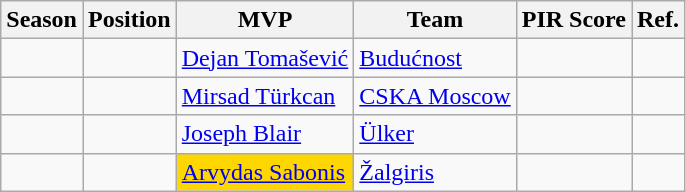<table class="wikitable sortable">
<tr>
<th>Season</th>
<th>Position</th>
<th>MVP</th>
<th>Team</th>
<th>PIR Score</th>
<th>Ref.</th>
</tr>
<tr>
<td></td>
<td></td>
<td> <a href='#'>Dejan Tomašević</a></td>
<td> <a href='#'>Budućnost</a></td>
<td></td>
<td></td>
</tr>
<tr>
<td></td>
<td></td>
<td> <a href='#'>Mirsad Türkcan</a></td>
<td> <a href='#'>CSKA Moscow</a></td>
<td></td>
<td></td>
</tr>
<tr>
<td></td>
<td></td>
<td> <a href='#'>Joseph Blair</a></td>
<td> <a href='#'>Ülker</a></td>
<td></td>
<td></td>
</tr>
<tr>
<td></td>
<td></td>
<td bgcolor="#FFD700"> <a href='#'>Arvydas Sabonis</a></td>
<td> <a href='#'>Žalgiris</a></td>
<td></td>
<td></td>
</tr>
</table>
